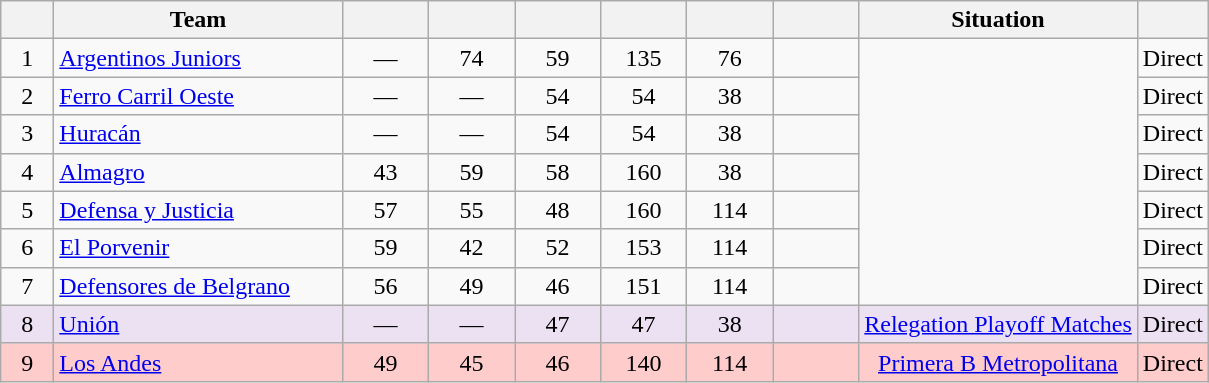<table class="wikitable" style="text-align: center;">
<tr>
<th width=28><br></th>
<th width=185>Team</th>
<th width=50></th>
<th width=50></th>
<th width=50></th>
<th width=50></th>
<th width=50></th>
<th width=50><br></th>
<th>Situation</th>
<th><br></th>
</tr>
<tr>
<td>1</td>
<td align="left"><a href='#'>Argentinos Juniors</a></td>
<td>—</td>
<td>74</td>
<td>59</td>
<td>135</td>
<td>76</td>
<td><strong></strong></td>
<td rowspan=7></td>
<td>Direct</td>
</tr>
<tr>
<td>2</td>
<td align="left"><a href='#'>Ferro Carril Oeste</a></td>
<td>—</td>
<td>—</td>
<td>54</td>
<td>54</td>
<td>38</td>
<td><strong></strong></td>
<td>Direct</td>
</tr>
<tr>
<td>3</td>
<td align="left"><a href='#'>Huracán</a></td>
<td>—</td>
<td>—</td>
<td>54</td>
<td>54</td>
<td>38</td>
<td><strong></strong></td>
<td>Direct</td>
</tr>
<tr>
<td>4</td>
<td align="left"><a href='#'>Almagro</a></td>
<td>43</td>
<td>59</td>
<td>58</td>
<td>160</td>
<td>38</td>
<td><strong></strong></td>
<td>Direct</td>
</tr>
<tr>
<td>5</td>
<td align="left"><a href='#'>Defensa y Justicia</a></td>
<td>57</td>
<td>55</td>
<td>48</td>
<td>160</td>
<td>114</td>
<td><strong></strong></td>
<td>Direct</td>
</tr>
<tr>
<td>6</td>
<td align="left"><a href='#'>El Porvenir</a></td>
<td>59</td>
<td>42</td>
<td>52</td>
<td>153</td>
<td>114</td>
<td><strong></strong></td>
<td>Direct</td>
</tr>
<tr>
<td>7</td>
<td align="left"><a href='#'>Defensores de Belgrano</a></td>
<td>56</td>
<td>49</td>
<td>46</td>
<td>151</td>
<td>114</td>
<td><strong></strong></td>
<td>Direct</td>
</tr>
<tr bgcolor=#ece0f3>
<td>8</td>
<td align="left"><a href='#'>Unión</a></td>
<td>—</td>
<td>—</td>
<td>47</td>
<td>47</td>
<td>38</td>
<td><strong></strong></td>
<td><a href='#'>Relegation Playoff Matches</a></td>
<td>Direct</td>
</tr>
<tr bgcolor=#ffcccc>
<td>9</td>
<td align="left"><a href='#'>Los Andes</a></td>
<td>49</td>
<td>45</td>
<td>46</td>
<td>140</td>
<td>114</td>
<td><strong></strong></td>
<td bgcolor=#ffcccc><a href='#'>Primera B Metropolitana</a></td>
<td>Direct</td>
</tr>
</table>
